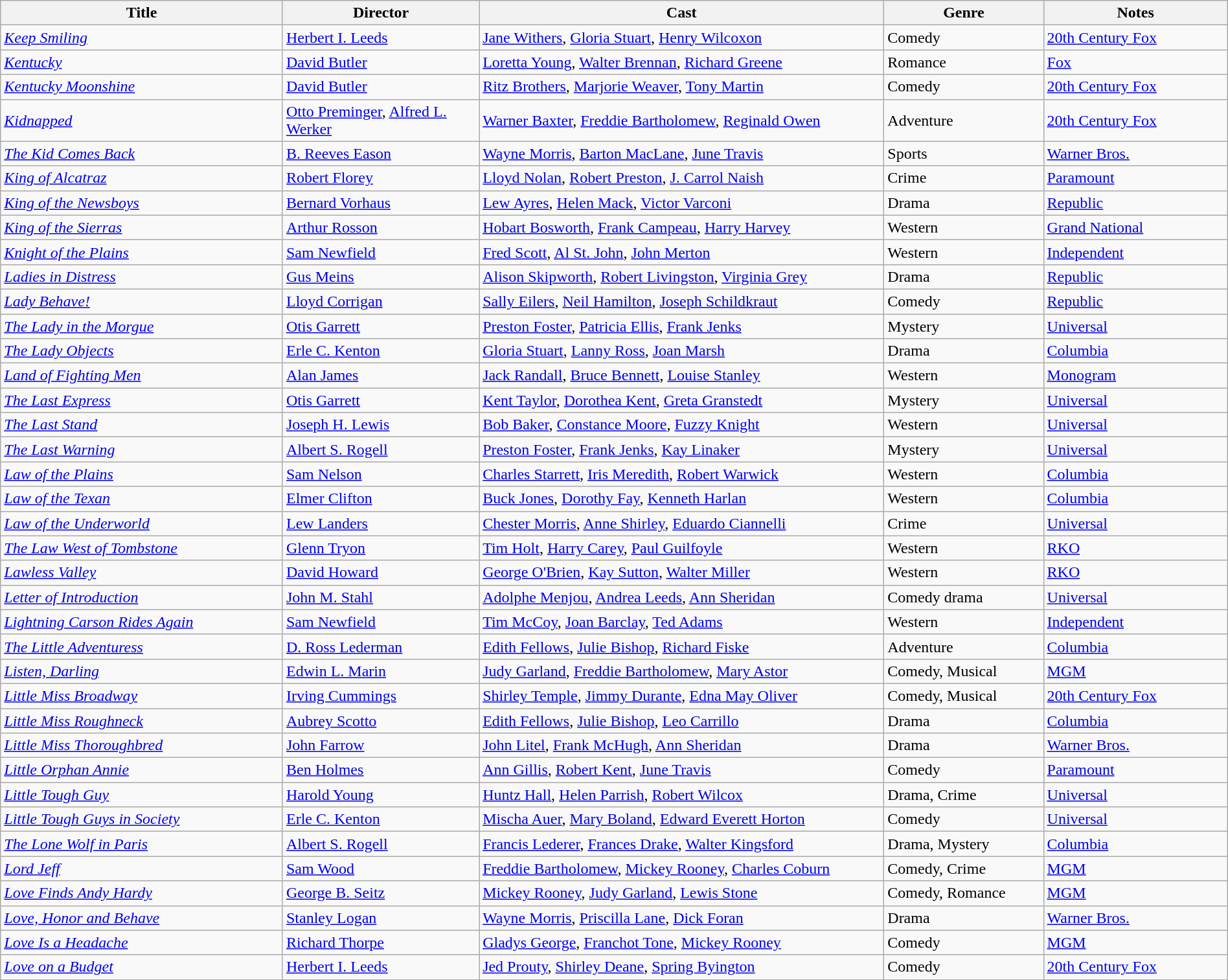<table class="wikitable" style="width:100%;">
<tr>
<th style="width:23%;">Title</th>
<th style="width:16%;">Director</th>
<th style="width:33%;">Cast</th>
<th style="width:13%;">Genre</th>
<th style="width:15%;">Notes</th>
</tr>
<tr>
<td><em><a href='#'>Keep Smiling</a></em></td>
<td><a href='#'>Herbert I. Leeds</a></td>
<td><a href='#'>Jane Withers</a>, <a href='#'>Gloria Stuart</a>, <a href='#'>Henry Wilcoxon</a></td>
<td>Comedy</td>
<td><a href='#'>20th Century Fox</a></td>
</tr>
<tr>
<td><em><a href='#'>Kentucky</a></em></td>
<td><a href='#'>David Butler</a></td>
<td><a href='#'>Loretta Young</a>, <a href='#'>Walter Brennan</a>, <a href='#'>Richard Greene</a></td>
<td>Romance</td>
<td><a href='#'>Fox</a></td>
</tr>
<tr>
<td><em><a href='#'>Kentucky Moonshine</a></em></td>
<td><a href='#'>David Butler</a></td>
<td><a href='#'>Ritz Brothers</a>, <a href='#'>Marjorie Weaver</a>, <a href='#'>Tony Martin</a></td>
<td>Comedy</td>
<td><a href='#'>20th Century Fox</a></td>
</tr>
<tr>
<td><em><a href='#'>Kidnapped</a></em></td>
<td><a href='#'>Otto Preminger</a>, <a href='#'>Alfred L. Werker</a></td>
<td><a href='#'>Warner Baxter</a>, <a href='#'>Freddie Bartholomew</a>, <a href='#'>Reginald Owen</a></td>
<td>Adventure</td>
<td><a href='#'>20th Century Fox</a></td>
</tr>
<tr>
<td><em><a href='#'>The Kid Comes Back</a></em></td>
<td><a href='#'>B. Reeves Eason</a></td>
<td><a href='#'>Wayne Morris</a>, <a href='#'>Barton MacLane</a>, <a href='#'>June Travis</a></td>
<td>Sports</td>
<td><a href='#'>Warner Bros.</a></td>
</tr>
<tr>
<td><em><a href='#'>King of Alcatraz</a></em></td>
<td><a href='#'>Robert Florey</a></td>
<td><a href='#'>Lloyd Nolan</a>, <a href='#'>Robert Preston</a>, <a href='#'>J. Carrol Naish</a></td>
<td>Crime</td>
<td><a href='#'>Paramount</a></td>
</tr>
<tr>
<td><em><a href='#'>King of the Newsboys</a></em></td>
<td><a href='#'>Bernard Vorhaus</a></td>
<td><a href='#'>Lew Ayres</a>, <a href='#'>Helen Mack</a>, <a href='#'>Victor Varconi</a></td>
<td>Drama</td>
<td><a href='#'>Republic</a></td>
</tr>
<tr>
<td><em><a href='#'>King of the Sierras</a></em></td>
<td><a href='#'>Arthur Rosson</a></td>
<td><a href='#'>Hobart Bosworth</a>, <a href='#'>Frank Campeau</a>, <a href='#'>Harry Harvey</a></td>
<td>Western</td>
<td><a href='#'>Grand National</a></td>
</tr>
<tr>
<td><em><a href='#'>Knight of the Plains</a></em></td>
<td><a href='#'>Sam Newfield</a></td>
<td><a href='#'>Fred Scott</a>, <a href='#'>Al St. John</a>, <a href='#'>John Merton</a></td>
<td>Western</td>
<td><a href='#'>Independent</a></td>
</tr>
<tr>
<td><em><a href='#'>Ladies in Distress</a></em></td>
<td><a href='#'>Gus Meins</a></td>
<td><a href='#'>Alison Skipworth</a>, <a href='#'>Robert Livingston</a>, <a href='#'>Virginia Grey</a></td>
<td>Drama</td>
<td><a href='#'>Republic</a></td>
</tr>
<tr>
<td><em><a href='#'>Lady Behave!</a></em></td>
<td><a href='#'>Lloyd Corrigan</a></td>
<td><a href='#'>Sally Eilers</a>, <a href='#'>Neil Hamilton</a>, <a href='#'>Joseph Schildkraut</a></td>
<td>Comedy</td>
<td><a href='#'>Republic</a></td>
</tr>
<tr>
<td><em><a href='#'>The Lady in the Morgue</a></em></td>
<td><a href='#'>Otis Garrett</a></td>
<td><a href='#'>Preston Foster</a>, <a href='#'>Patricia Ellis</a>, <a href='#'>Frank Jenks</a></td>
<td>Mystery</td>
<td><a href='#'>Universal</a></td>
</tr>
<tr>
<td><em><a href='#'>The Lady Objects</a></em></td>
<td><a href='#'>Erle C. Kenton</a></td>
<td><a href='#'>Gloria Stuart</a>, <a href='#'>Lanny Ross</a>, <a href='#'>Joan Marsh</a></td>
<td>Drama</td>
<td><a href='#'>Columbia</a></td>
</tr>
<tr>
<td><em><a href='#'>Land of Fighting Men</a></em></td>
<td><a href='#'>Alan James</a></td>
<td><a href='#'>Jack Randall</a>, <a href='#'>Bruce Bennett</a>, <a href='#'>Louise Stanley</a></td>
<td>Western</td>
<td><a href='#'>Monogram</a></td>
</tr>
<tr>
<td><em><a href='#'>The Last Express</a></em></td>
<td><a href='#'>Otis Garrett</a></td>
<td><a href='#'>Kent Taylor</a>, <a href='#'>Dorothea Kent</a>, <a href='#'>Greta Granstedt</a></td>
<td>Mystery</td>
<td><a href='#'>Universal</a></td>
</tr>
<tr>
<td><em><a href='#'>The Last Stand</a></em></td>
<td><a href='#'>Joseph H. Lewis</a></td>
<td><a href='#'>Bob Baker</a>, <a href='#'>Constance Moore</a>, <a href='#'>Fuzzy Knight</a></td>
<td>Western</td>
<td><a href='#'>Universal</a></td>
</tr>
<tr>
<td><em><a href='#'>The Last Warning</a></em></td>
<td><a href='#'>Albert S. Rogell</a></td>
<td><a href='#'>Preston Foster</a>, <a href='#'>Frank Jenks</a>, <a href='#'>Kay Linaker</a></td>
<td>Mystery</td>
<td><a href='#'>Universal</a></td>
</tr>
<tr>
<td><em><a href='#'>Law of the Plains</a></em></td>
<td><a href='#'>Sam Nelson</a></td>
<td><a href='#'>Charles Starrett</a>, <a href='#'>Iris Meredith</a>, <a href='#'>Robert Warwick</a></td>
<td>Western</td>
<td><a href='#'>Columbia</a></td>
</tr>
<tr>
<td><em><a href='#'>Law of the Texan</a></em></td>
<td><a href='#'>Elmer Clifton</a></td>
<td><a href='#'>Buck Jones</a>, <a href='#'>Dorothy Fay</a>, <a href='#'>Kenneth Harlan</a></td>
<td>Western</td>
<td><a href='#'>Columbia</a></td>
</tr>
<tr>
<td><em><a href='#'>Law of the Underworld</a></em></td>
<td><a href='#'>Lew Landers</a></td>
<td><a href='#'>Chester Morris</a>, <a href='#'>Anne Shirley</a>, <a href='#'>Eduardo Ciannelli</a></td>
<td>Crime</td>
<td><a href='#'>Universal</a></td>
</tr>
<tr>
<td><em><a href='#'>The Law West of Tombstone</a></em></td>
<td><a href='#'>Glenn Tryon</a></td>
<td><a href='#'>Tim Holt</a>, <a href='#'>Harry Carey</a>, <a href='#'>Paul Guilfoyle</a></td>
<td>Western</td>
<td><a href='#'>RKO</a></td>
</tr>
<tr>
<td><em><a href='#'>Lawless Valley</a></em></td>
<td><a href='#'>David Howard</a></td>
<td><a href='#'>George O'Brien</a>, <a href='#'>Kay Sutton</a>, <a href='#'>Walter Miller</a></td>
<td>Western</td>
<td><a href='#'>RKO</a></td>
</tr>
<tr>
<td><em><a href='#'>Letter of Introduction</a></em></td>
<td><a href='#'>John M. Stahl</a></td>
<td><a href='#'>Adolphe Menjou</a>, <a href='#'>Andrea Leeds</a>, <a href='#'>Ann Sheridan</a></td>
<td>Comedy drama</td>
<td><a href='#'>Universal</a></td>
</tr>
<tr>
<td><em><a href='#'>Lightning Carson Rides Again</a></em></td>
<td><a href='#'>Sam Newfield</a></td>
<td><a href='#'>Tim McCoy</a>, <a href='#'>Joan Barclay</a>, <a href='#'>Ted Adams</a></td>
<td>Western</td>
<td><a href='#'>Independent</a></td>
</tr>
<tr>
<td><em><a href='#'>The Little Adventuress</a></em></td>
<td><a href='#'>D. Ross Lederman</a></td>
<td><a href='#'>Edith Fellows</a>, <a href='#'>Julie Bishop</a>, <a href='#'>Richard Fiske</a></td>
<td>Adventure</td>
<td><a href='#'>Columbia</a></td>
</tr>
<tr>
<td><em><a href='#'>Listen, Darling</a></em></td>
<td><a href='#'>Edwin L. Marin</a></td>
<td><a href='#'>Judy Garland</a>, <a href='#'>Freddie Bartholomew</a>, <a href='#'>Mary Astor</a></td>
<td>Comedy, Musical</td>
<td><a href='#'>MGM</a></td>
</tr>
<tr>
<td><em><a href='#'>Little Miss Broadway</a></em></td>
<td><a href='#'>Irving Cummings</a></td>
<td><a href='#'>Shirley Temple</a>, <a href='#'>Jimmy Durante</a>, <a href='#'>Edna May Oliver</a></td>
<td>Comedy, Musical</td>
<td><a href='#'>20th Century Fox</a></td>
</tr>
<tr>
<td><em><a href='#'>Little Miss Roughneck</a></em></td>
<td><a href='#'>Aubrey Scotto</a></td>
<td><a href='#'>Edith Fellows</a>, <a href='#'>Julie Bishop</a>, <a href='#'>Leo Carrillo</a></td>
<td>Drama</td>
<td><a href='#'>Columbia</a></td>
</tr>
<tr>
<td><em><a href='#'>Little Miss Thoroughbred</a></em></td>
<td><a href='#'>John Farrow</a></td>
<td><a href='#'>John Litel</a>, <a href='#'>Frank McHugh</a>, <a href='#'>Ann Sheridan</a></td>
<td>Drama</td>
<td><a href='#'>Warner Bros.</a></td>
</tr>
<tr>
<td><em><a href='#'>Little Orphan Annie</a></em></td>
<td><a href='#'>Ben Holmes</a></td>
<td><a href='#'>Ann Gillis</a>, <a href='#'>Robert Kent</a>, <a href='#'>June Travis</a></td>
<td>Comedy</td>
<td><a href='#'>Paramount</a></td>
</tr>
<tr>
<td><em><a href='#'>Little Tough Guy</a></em></td>
<td><a href='#'>Harold Young</a></td>
<td><a href='#'>Huntz Hall</a>, <a href='#'>Helen Parrish</a>, <a href='#'>Robert Wilcox</a></td>
<td>Drama, Crime</td>
<td><a href='#'>Universal</a></td>
</tr>
<tr>
<td><em><a href='#'>Little Tough Guys in Society</a></em></td>
<td><a href='#'>Erle C. Kenton</a></td>
<td><a href='#'>Mischa Auer</a>, <a href='#'>Mary Boland</a>, <a href='#'>Edward Everett Horton</a></td>
<td>Comedy</td>
<td><a href='#'>Universal</a></td>
</tr>
<tr>
<td><em><a href='#'>The Lone Wolf in Paris</a></em></td>
<td><a href='#'>Albert S. Rogell</a></td>
<td><a href='#'>Francis Lederer</a>, <a href='#'>Frances Drake</a>, <a href='#'>Walter Kingsford</a></td>
<td>Drama, Mystery</td>
<td><a href='#'>Columbia</a></td>
</tr>
<tr>
<td><em><a href='#'>Lord Jeff</a></em></td>
<td><a href='#'>Sam Wood</a></td>
<td><a href='#'>Freddie Bartholomew</a>, <a href='#'>Mickey Rooney</a>, <a href='#'>Charles Coburn</a></td>
<td>Comedy, Crime</td>
<td><a href='#'>MGM</a></td>
</tr>
<tr>
<td><em><a href='#'>Love Finds Andy Hardy</a></em></td>
<td><a href='#'>George B. Seitz</a></td>
<td><a href='#'>Mickey Rooney</a>, <a href='#'>Judy Garland</a>, <a href='#'>Lewis Stone</a></td>
<td>Comedy, Romance</td>
<td><a href='#'>MGM</a></td>
</tr>
<tr>
<td><em><a href='#'>Love, Honor and Behave</a></em></td>
<td><a href='#'>Stanley Logan</a></td>
<td><a href='#'>Wayne Morris</a>, <a href='#'>Priscilla Lane</a>, <a href='#'>Dick Foran</a></td>
<td>Drama</td>
<td><a href='#'>Warner Bros.</a></td>
</tr>
<tr>
<td><em><a href='#'>Love Is a Headache</a></em></td>
<td><a href='#'>Richard Thorpe</a></td>
<td><a href='#'>Gladys George</a>, <a href='#'>Franchot Tone</a>, <a href='#'>Mickey Rooney</a></td>
<td>Comedy</td>
<td><a href='#'>MGM</a></td>
</tr>
<tr>
<td><em><a href='#'>Love on a Budget</a></em></td>
<td><a href='#'>Herbert I. Leeds</a></td>
<td><a href='#'>Jed Prouty</a>, <a href='#'>Shirley Deane</a>, <a href='#'>Spring Byington</a></td>
<td>Comedy</td>
<td><a href='#'>20th Century Fox</a></td>
</tr>
</table>
